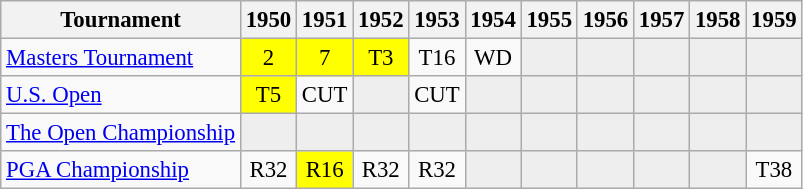<table class="wikitable" style="font-size:95%;text-align:center;">
<tr>
<th>Tournament</th>
<th>1950</th>
<th>1951</th>
<th>1952</th>
<th>1953</th>
<th>1954</th>
<th>1955</th>
<th>1956</th>
<th>1957</th>
<th>1958</th>
<th>1959</th>
</tr>
<tr>
<td align=left><a href='#'>Masters Tournament</a></td>
<td style="background:yellow;">2</td>
<td style="background:yellow;">7</td>
<td style="background:yellow;">T3</td>
<td>T16</td>
<td>WD</td>
<td style="background:#eeeeee;"></td>
<td style="background:#eeeeee;"></td>
<td style="background:#eeeeee;"></td>
<td style="background:#eeeeee;"></td>
<td style="background:#eeeeee;"></td>
</tr>
<tr>
<td align=left><a href='#'>U.S. Open</a></td>
<td style="background:yellow;">T5</td>
<td>CUT</td>
<td style="background:#eeeeee;"></td>
<td>CUT</td>
<td style="background:#eeeeee;"></td>
<td style="background:#eeeeee;"></td>
<td style="background:#eeeeee;"></td>
<td style="background:#eeeeee;"></td>
<td style="background:#eeeeee;"></td>
<td style="background:#eeeeee;"></td>
</tr>
<tr>
<td align=left><a href='#'>The Open Championship</a></td>
<td style="background:#eeeeee;"></td>
<td style="background:#eeeeee;"></td>
<td style="background:#eeeeee;"></td>
<td style="background:#eeeeee;"></td>
<td style="background:#eeeeee;"></td>
<td style="background:#eeeeee;"></td>
<td style="background:#eeeeee;"></td>
<td style="background:#eeeeee;"></td>
<td style="background:#eeeeee;"></td>
<td style="background:#eeeeee;"></td>
</tr>
<tr>
<td align=left><a href='#'>PGA Championship</a></td>
<td>R32</td>
<td style="background:yellow;">R16</td>
<td>R32</td>
<td>R32</td>
<td style="background:#eeeeee;"></td>
<td style="background:#eeeeee;"></td>
<td style="background:#eeeeee;"></td>
<td style="background:#eeeeee;"></td>
<td style="background:#eeeeee;"></td>
<td>T38</td>
</tr>
</table>
